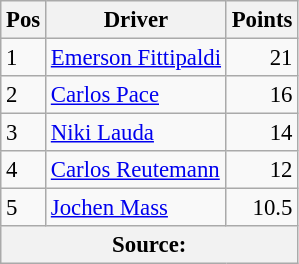<table class="wikitable" style="font-size: 95%;">
<tr>
<th>Pos</th>
<th>Driver</th>
<th>Points</th>
</tr>
<tr>
<td>1</td>
<td> <a href='#'>Emerson Fittipaldi</a></td>
<td align="right">21</td>
</tr>
<tr>
<td>2</td>
<td> <a href='#'>Carlos Pace</a></td>
<td align="right">16</td>
</tr>
<tr>
<td>3</td>
<td> <a href='#'>Niki Lauda</a></td>
<td align="right">14</td>
</tr>
<tr>
<td>4</td>
<td> <a href='#'>Carlos Reutemann</a></td>
<td align="right">12</td>
</tr>
<tr>
<td>5</td>
<td> <a href='#'>Jochen Mass</a></td>
<td align="right">10.5</td>
</tr>
<tr>
<th colspan=4>Source:</th>
</tr>
</table>
